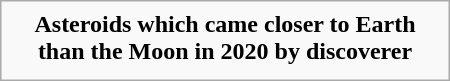<table class="infobox" style="width: 300px;">
<tr>
<td style="text-align:center"><strong>Asteroids which came closer to Earth than the Moon in 2020 by discoverer</strong></td>
</tr>
<tr>
<td></td>
</tr>
</table>
